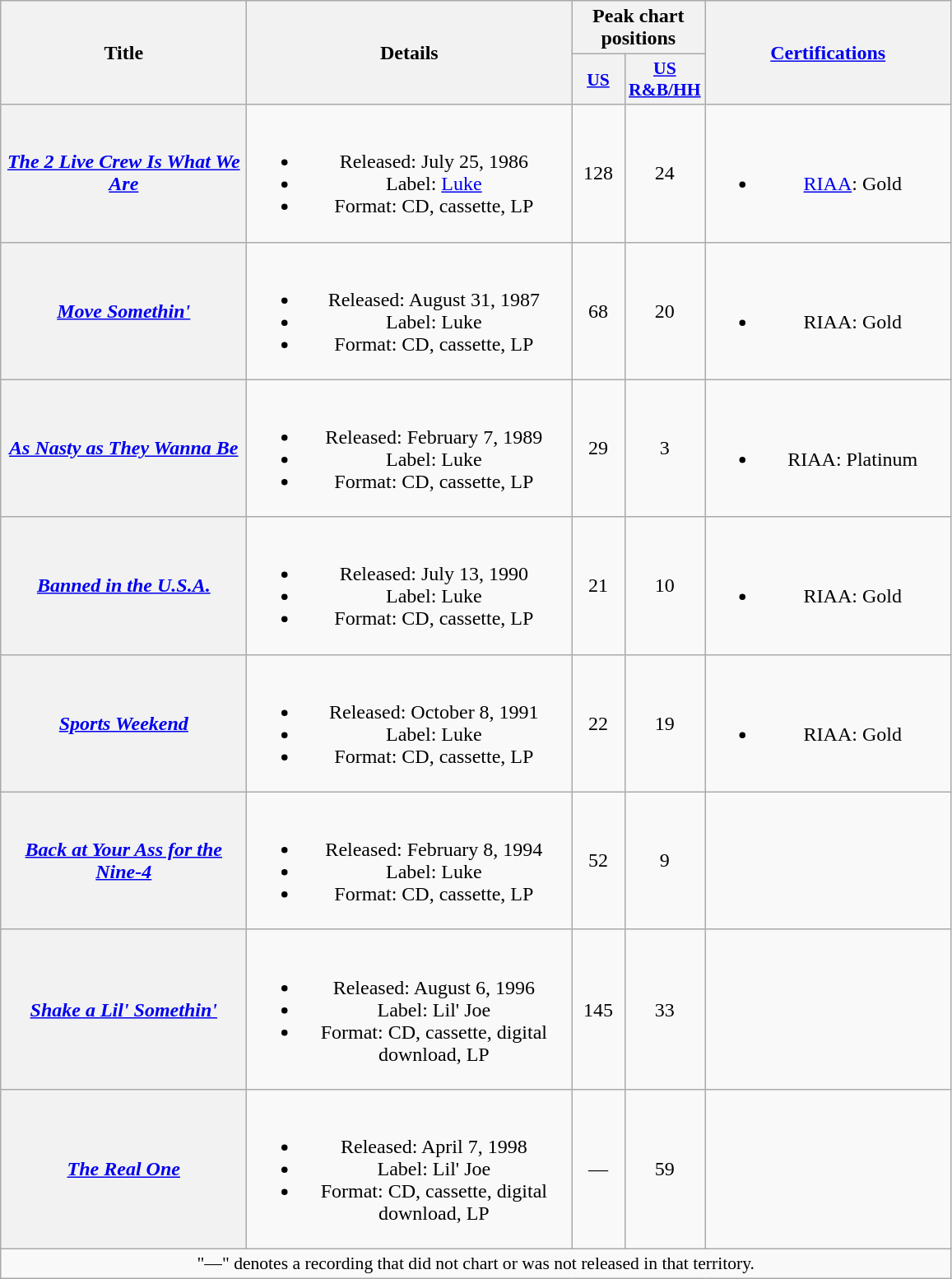<table class="wikitable plainrowheaders" style="text-align:center;">
<tr>
<th scope="col" rowspan="2" style="width:12em;">Title</th>
<th scope="col" rowspan="2" style="width:16em;">Details</th>
<th scope="col" colspan="2">Peak chart positions</th>
<th scope="col" rowspan="2" style="width:12em;"><a href='#'>Certifications</a></th>
</tr>
<tr>
<th scope="col" style="width:2.5em;font-size:90%;"><a href='#'>US</a><br></th>
<th scope="col" style="width:2.5em;font-size:90%;"><a href='#'>US R&B/HH</a><br></th>
</tr>
<tr>
<th scope="row"><em><a href='#'>The 2 Live Crew Is What We Are</a></em></th>
<td><br><ul><li>Released: July 25, 1986</li><li>Label: <a href='#'>Luke</a></li><li>Format: CD, cassette, LP</li></ul></td>
<td>128</td>
<td>24</td>
<td><br><ul><li><a href='#'>RIAA</a>: Gold</li></ul></td>
</tr>
<tr>
<th scope="row"><em><a href='#'>Move Somethin'</a></em></th>
<td><br><ul><li>Released: August 31, 1987</li><li>Label: Luke</li><li>Format: CD, cassette, LP</li></ul></td>
<td>68</td>
<td>20</td>
<td><br><ul><li>RIAA: Gold</li></ul></td>
</tr>
<tr>
<th scope="row"><em><a href='#'>As Nasty as They Wanna Be</a></em></th>
<td><br><ul><li>Released: February 7, 1989</li><li>Label: Luke</li><li>Format: CD, cassette, LP</li></ul></td>
<td>29</td>
<td>3</td>
<td><br><ul><li>RIAA: Platinum</li></ul></td>
</tr>
<tr>
<th scope="row"><em><a href='#'>Banned in the U.S.A.</a></em></th>
<td><br><ul><li>Released: July 13, 1990</li><li>Label: Luke</li><li>Format: CD, cassette, LP</li></ul></td>
<td>21</td>
<td>10</td>
<td><br><ul><li>RIAA: Gold</li></ul></td>
</tr>
<tr>
<th scope="row"><em><a href='#'>Sports Weekend</a></em></th>
<td><br><ul><li>Released: October 8, 1991</li><li>Label: Luke</li><li>Format: CD, cassette, LP</li></ul></td>
<td>22</td>
<td>19</td>
<td><br><ul><li>RIAA: Gold</li></ul></td>
</tr>
<tr>
<th scope="row"><em><a href='#'>Back at Your Ass for the Nine-4</a></em></th>
<td><br><ul><li>Released: February 8, 1994</li><li>Label: Luke</li><li>Format: CD, cassette, LP</li></ul></td>
<td>52</td>
<td>9</td>
<td></td>
</tr>
<tr>
<th scope="row"><em><a href='#'>Shake a Lil' Somethin'</a></em></th>
<td><br><ul><li>Released: August 6, 1996</li><li>Label: Lil' Joe</li><li>Format: CD, cassette, digital download, LP</li></ul></td>
<td>145</td>
<td>33</td>
<td></td>
</tr>
<tr>
<th scope="row"><em><a href='#'>The Real One</a></em></th>
<td><br><ul><li>Released: April 7, 1998</li><li>Label: Lil' Joe</li><li>Format: CD, cassette, digital download, LP</li></ul></td>
<td>—</td>
<td>59</td>
<td></td>
</tr>
<tr>
<td colspan="5" style="font-size:90%">"—" denotes a recording that did not chart or was not released in that territory.</td>
</tr>
</table>
